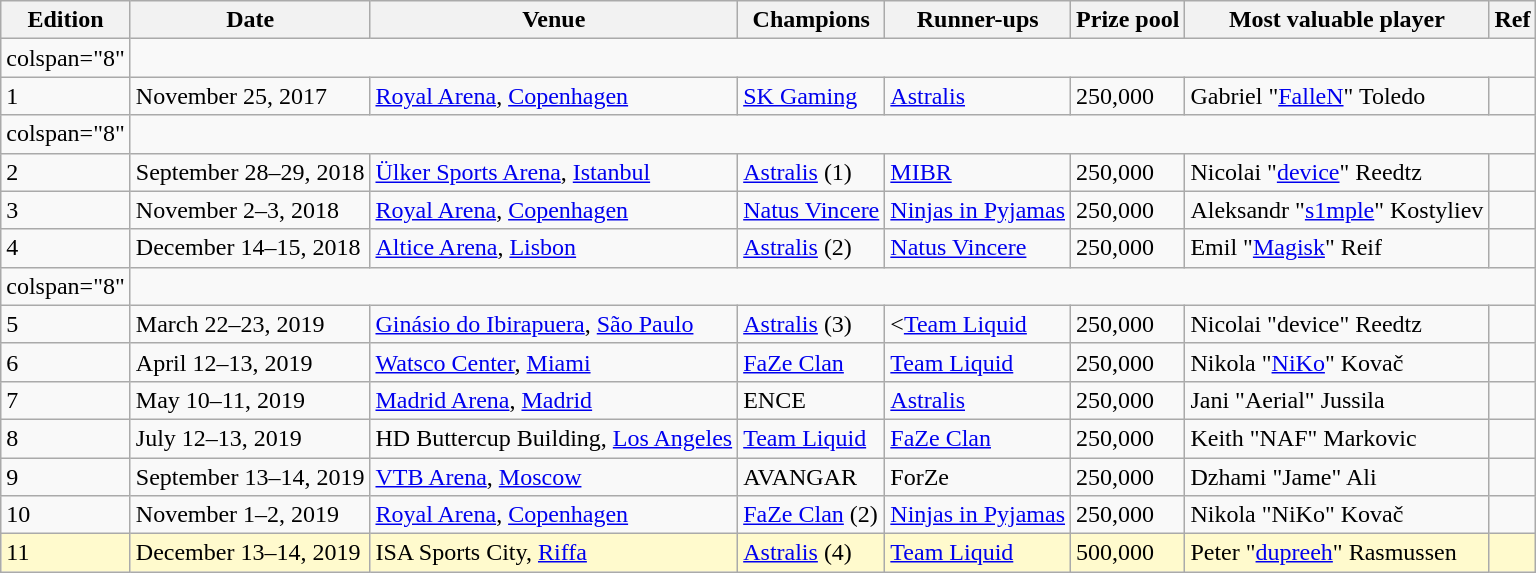<table class="wikitable">
<tr>
<th>Edition</th>
<th>Date</th>
<th>Venue</th>
<th>Champions</th>
<th>Runner-ups</th>
<th>Prize pool</th>
<th>Most valuable player</th>
<th>Ref</th>
</tr>
<tr>
<td>colspan="8" </td>
</tr>
<tr>
<td>1</td>
<td>November 25, 2017</td>
<td><a href='#'>Royal Arena</a>, <a href='#'>Copenhagen</a></td>
<td><a href='#'>SK Gaming</a></td>
<td><a href='#'>Astralis</a></td>
<td>250,000</td>
<td>Gabriel "<a href='#'>FalleN</a>" Toledo</td>
<td></td>
</tr>
<tr>
<td>colspan="8" </td>
</tr>
<tr>
<td>2</td>
<td>September 28–29, 2018</td>
<td><a href='#'>Ülker Sports Arena</a>, <a href='#'>Istanbul</a></td>
<td><a href='#'>Astralis</a> (1)</td>
<td><a href='#'>MIBR</a></td>
<td>250,000</td>
<td>Nicolai "<a href='#'>device</a>" Reedtz</td>
<td></td>
</tr>
<tr>
<td>3</td>
<td>November 2–3, 2018</td>
<td><a href='#'>Royal Arena</a>, <a href='#'>Copenhagen</a></td>
<td><a href='#'>Natus Vincere</a></td>
<td><a href='#'>Ninjas in Pyjamas</a></td>
<td>250,000</td>
<td>Aleksandr "<a href='#'>s1mple</a>" Kostyliev</td>
<td></td>
</tr>
<tr>
<td>4</td>
<td>December 14–15, 2018</td>
<td><a href='#'>Altice Arena</a>, <a href='#'>Lisbon</a></td>
<td><a href='#'>Astralis</a> (2)</td>
<td><a href='#'>Natus Vincere</a></td>
<td>250,000</td>
<td>Emil "<a href='#'>Magisk</a>" Reif</td>
<td></td>
</tr>
<tr>
<td>colspan="8" </td>
</tr>
<tr>
<td>5</td>
<td>March 22–23, 2019</td>
<td><a href='#'>Ginásio do Ibirapuera</a>, <a href='#'>São Paulo</a></td>
<td><a href='#'>Astralis</a> (3)</td>
<td><<a href='#'>Team Liquid</a></td>
<td>250,000</td>
<td>Nicolai "device" Reedtz</td>
<td></td>
</tr>
<tr>
<td>6</td>
<td>April 12–13, 2019</td>
<td><a href='#'>Watsco Center</a>, <a href='#'>Miami</a></td>
<td><a href='#'>FaZe Clan</a></td>
<td><a href='#'>Team Liquid</a></td>
<td>250,000</td>
<td>Nikola "<a href='#'>NiKo</a>" Kovač</td>
<td></td>
</tr>
<tr>
<td>7</td>
<td>May 10–11, 2019</td>
<td><a href='#'>Madrid Arena</a>, <a href='#'>Madrid</a></td>
<td>ENCE</td>
<td><a href='#'>Astralis</a></td>
<td>250,000</td>
<td>Jani "Aerial" Jussila</td>
<td></td>
</tr>
<tr>
<td>8</td>
<td>July 12–13, 2019</td>
<td>HD Buttercup Building, <a href='#'>Los Angeles</a></td>
<td><a href='#'>Team Liquid</a></td>
<td><a href='#'>FaZe Clan</a></td>
<td>250,000</td>
<td>Keith "NAF" Markovic</td>
<td></td>
</tr>
<tr>
<td>9</td>
<td>September 13–14, 2019</td>
<td><a href='#'>VTB Arena</a>, <a href='#'>Moscow</a></td>
<td>AVANGAR</td>
<td>ForZe</td>
<td>250,000</td>
<td>Dzhami "Jame" Ali</td>
<td></td>
</tr>
<tr>
<td>10</td>
<td>November 1–2, 2019</td>
<td><a href='#'>Royal Arena</a>, <a href='#'>Copenhagen</a></td>
<td><a href='#'>FaZe Clan</a> (2)</td>
<td><a href='#'>Ninjas in Pyjamas</a></td>
<td>250,000</td>
<td>Nikola "NiKo" Kovač</td>
<td></td>
</tr>
<tr bgcolor="lemonchiffon">
<td>11</td>
<td>December 13–14, 2019</td>
<td>ISA Sports City, <a href='#'>Riffa</a></td>
<td><a href='#'>Astralis</a> (4)</td>
<td><a href='#'>Team Liquid</a></td>
<td>500,000</td>
<td>Peter "<a href='#'>dupreeh</a>" Rasmussen</td>
<td></td>
</tr>
</table>
